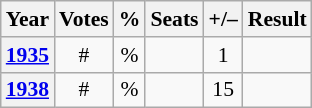<table class="wikitable" style="text-align:center; font-size:90%">
<tr>
<th>Year</th>
<th>Votes</th>
<th>%</th>
<th>Seats</th>
<th>+/–</th>
<th>Result</th>
</tr>
<tr>
<th><a href='#'>1935</a></th>
<td>#</td>
<td>%</td>
<td></td>
<td> 1</td>
<td></td>
</tr>
<tr>
<th><a href='#'>1938</a></th>
<td>#</td>
<td>%</td>
<td></td>
<td> 15</td>
<td></td>
</tr>
</table>
